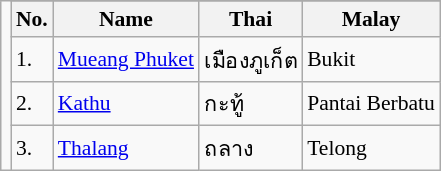<table class="wikitable"  style="font-size:90%;">
<tr>
<td rowspan="5"></td>
</tr>
<tr>
<th>No.</th>
<th>Name</th>
<th>Thai</th>
<th>Malay</th>
</tr>
<tr>
<td>1.</td>
<td><a href='#'>Mueang Phuket</a></td>
<td>เมืองภูเก็ต</td>
<td>Bukit</td>
</tr>
<tr>
<td>2.</td>
<td><a href='#'>Kathu</a></td>
<td>กะทู้</td>
<td>Pantai Berbatu</td>
</tr>
<tr>
<td>3.</td>
<td><a href='#'>Thalang</a></td>
<td>ถลาง</td>
<td>Telong</td>
</tr>
</table>
